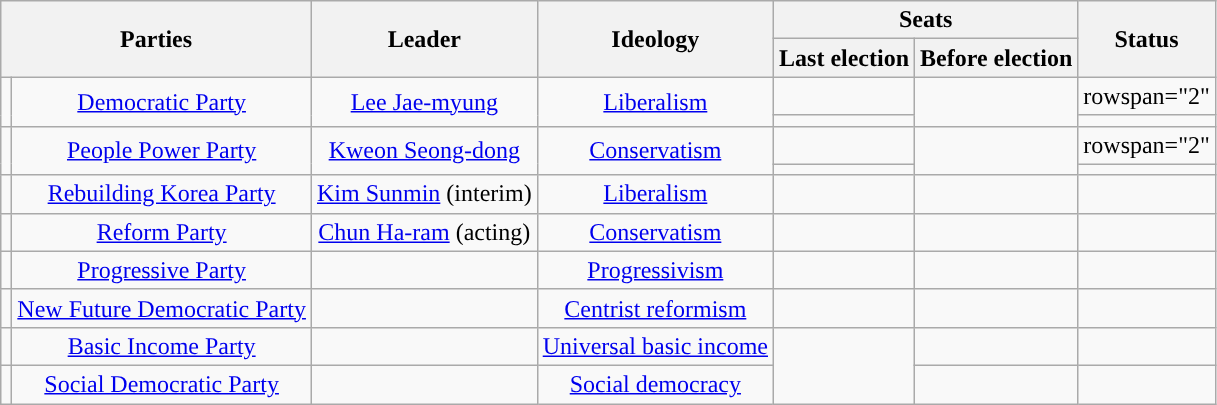<table class="wikitable" style="text-align:center">
<tr>
<th colspan="2" rowspan="2">Parties</th>
<th rowspan="2">Leader</th>
<th rowspan="2">Ideology</th>
<th colspan="2">Seats</th>
<th rowspan="2">Status</th>
</tr>
<tr>
<th>Last election</th>
<th>Before election</th>
</tr>
<tr>
<td rowspan="2" style="background:"></td>
<td rowspan="2"><a href='#'>Democratic Party</a></td>
<td rowspan="2"><a href='#'>Lee Jae-myung</a></td>
<td rowspan="2"><a href='#'>Liberalism</a></td>
<td></td>
<td rowspan="2"></td>
<td>rowspan="2" </td>
</tr>
<tr>
<td></td>
</tr>
<tr>
<td rowspan="2" style="background:"></td>
<td rowspan="2"><a href='#'>People Power Party</a></td>
<td rowspan="2"><a href='#'>Kweon Seong-dong</a></td>
<td rowspan="2"><a href='#'>Conservatism</a></td>
<td></td>
<td rowspan="2"></td>
<td>rowspan="2" </td>
</tr>
<tr>
<td></td>
</tr>
<tr>
<td style="background:"></td>
<td><a href='#'>Rebuilding Korea Party</a></td>
<td><a href='#'>Kim Sunmin</a> (interim)</td>
<td><a href='#'>Liberalism</a></td>
<td></td>
<td></td>
<td></td>
</tr>
<tr>
<td style="background:"></td>
<td><a href='#'>Reform Party</a></td>
<td><a href='#'>Chun Ha-ram</a> (acting)</td>
<td><a href='#'>Conservatism</a></td>
<td></td>
<td></td>
<td></td>
</tr>
<tr>
<td style="background:"></td>
<td><a href='#'>Progressive Party</a></td>
<td></td>
<td><a href='#'>Progressivism</a></td>
<td></td>
<td></td>
<td></td>
</tr>
<tr>
<td style="background:"></td>
<td><a href='#'>New Future Democratic Party</a></td>
<td></td>
<td><a href='#'>Centrist reformism</a></td>
<td></td>
<td></td>
<td></td>
</tr>
<tr>
<td style="background:"></td>
<td><a href='#'>Basic Income Party</a></td>
<td></td>
<td><a href='#'>Universal basic income</a></td>
<td rowspan="2"></td>
<td></td>
<td></td>
</tr>
<tr>
<td style="background:"></td>
<td><a href='#'>Social Democratic Party</a></td>
<td></td>
<td><a href='#'>Social democracy</a></td>
<td></td>
<td></td>
</tr>
</table>
